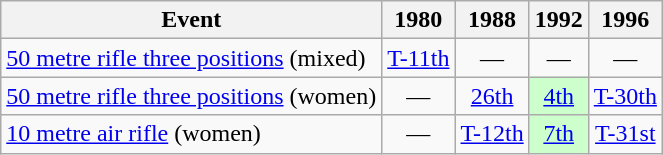<table class="wikitable" style="text-align: center">
<tr>
<th>Event</th>
<th>1980</th>
<th>1988</th>
<th>1992</th>
<th>1996</th>
</tr>
<tr>
<td align=left><a href='#'>50 metre rifle three positions</a> (mixed)</td>
<td><a href='#'>T-11th</a></td>
<td>—</td>
<td>—</td>
<td>—</td>
</tr>
<tr>
<td align=left><a href='#'>50 metre rifle three positions</a> (women)</td>
<td>—</td>
<td><a href='#'>26th</a></td>
<td style="background: #ccffcc"><a href='#'>4th</a></td>
<td><a href='#'>T-30th</a></td>
</tr>
<tr>
<td align=left><a href='#'>10 metre air rifle</a> (women)</td>
<td>—</td>
<td><a href='#'>T-12th</a></td>
<td style="background: #ccffcc"><a href='#'>7th</a></td>
<td><a href='#'>T-31st</a></td>
</tr>
</table>
